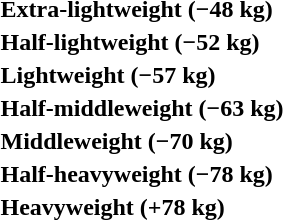<table>
<tr>
<th rowspan=2 style="text-align:left;">Extra-lightweight (−48 kg)</th>
<td rowspan=2></td>
<td rowspan=2></td>
<td></td>
</tr>
<tr>
<td></td>
</tr>
<tr>
<th rowspan=2 style="text-align:left;">Half-lightweight (−52 kg)</th>
<td rowspan=2></td>
<td rowspan=2></td>
<td></td>
</tr>
<tr>
<td></td>
</tr>
<tr>
<th rowspan=2 style="text-align:left;">Lightweight (−57 kg)</th>
<td rowspan=2></td>
<td rowspan=2></td>
<td></td>
</tr>
<tr>
<td></td>
</tr>
<tr>
<th rowspan=2 style="text-align:left;">Half-middleweight (−63 kg)</th>
<td rowspan=2></td>
<td rowspan=2></td>
<td></td>
</tr>
<tr>
<td></td>
</tr>
<tr>
<th rowspan=2 style="text-align:left;">Middleweight (−70 kg)</th>
<td rowspan=2></td>
<td rowspan=2></td>
<td></td>
</tr>
<tr>
<td></td>
</tr>
<tr>
<th rowspan=2 style="text-align:left;">Half-heavyweight (−78 kg)</th>
<td rowspan=2></td>
<td rowspan=2></td>
<td></td>
</tr>
<tr>
<td></td>
</tr>
<tr>
<th rowspan=2 style="text-align:left;">Heavyweight (+78 kg)</th>
<td rowspan=2></td>
<td rowspan=2></td>
<td></td>
</tr>
<tr>
<td></td>
</tr>
</table>
